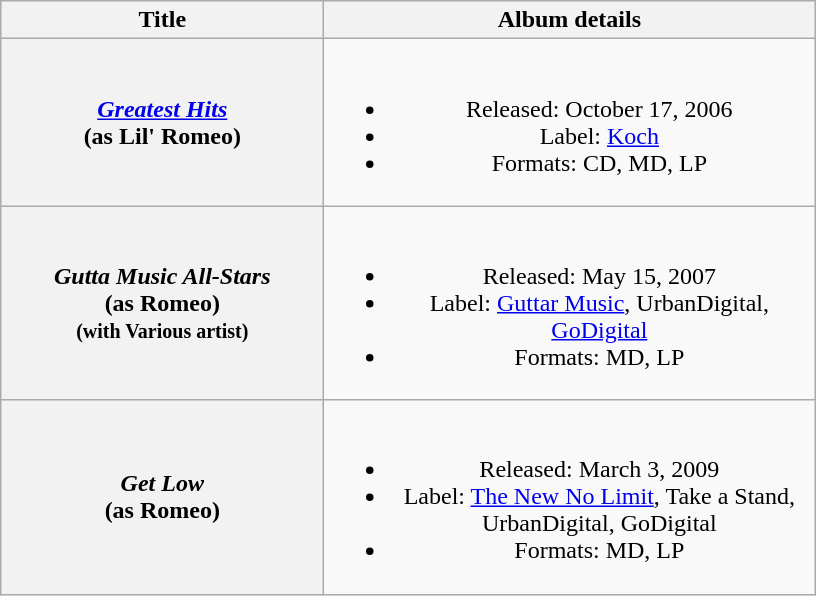<table class="wikitable plainrowheaders" style="text-align:center;">
<tr>
<th scope="col" style="width:13em;">Title</th>
<th scope="col" style="width:20em;">Album details</th>
</tr>
<tr>
<th scope="row"><em><a href='#'>Greatest Hits</a></em><br><span>(as Lil' Romeo)</span></th>
<td><br><ul><li>Released: October 17, 2006</li><li>Label: <a href='#'>Koch</a></li><li>Formats: CD, MD, LP</li></ul></td>
</tr>
<tr>
<th scope="row"><em>Gutta Music All-Stars</em><br><span>(as Romeo)</span><br><small>(with Various artist)</small></th>
<td><br><ul><li>Released: May 15, 2007</li><li>Label: <a href='#'>Guttar Music</a>, UrbanDigital, <a href='#'>GoDigital</a></li><li>Formats: MD, LP</li></ul></td>
</tr>
<tr>
<th scope="row"><em>Get Low</em><br><span>(as Romeo)</span></th>
<td><br><ul><li>Released: March 3, 2009</li><li>Label: <a href='#'>The New No Limit</a>, Take a Stand, UrbanDigital, GoDigital</li><li>Formats: MD, LP</li></ul></td>
</tr>
</table>
